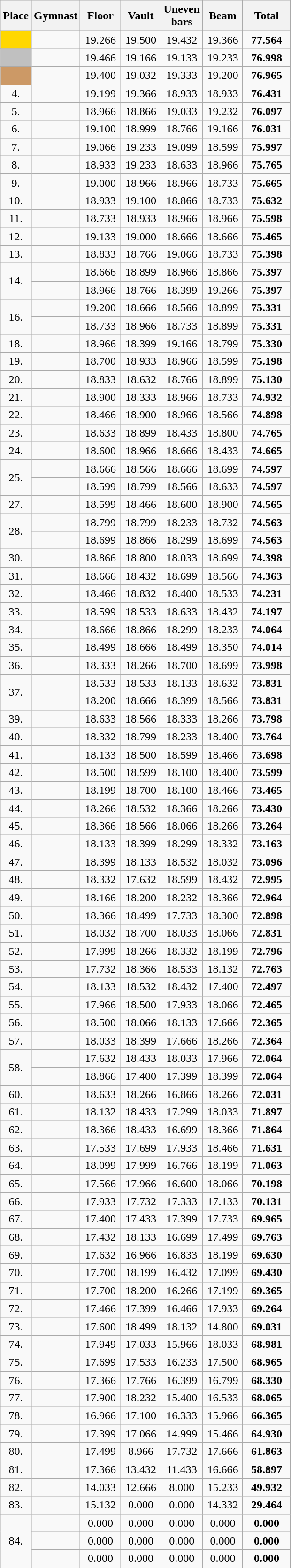<table class=wikitable style="text-align:center">
<tr>
<th>Place</th>
<th>Gymnast</th>
<th>Floor</th>
<th>Vault</th>
<th>Uneven bars</th>
<th>Beam</th>
<th>Total</th>
</tr>
<tr>
<td width=30 bgcolor=gold></td>
<td align=left></td>
<td width=50>19.266</td>
<td width=50>19.500</td>
<td width=50>19.432</td>
<td width=50>19.366</td>
<td width=60><strong>77.564</strong></td>
</tr>
<tr>
<td bgcolor=silver></td>
<td align=left></td>
<td>19.466</td>
<td>19.166</td>
<td>19.133</td>
<td>19.233</td>
<td><strong>76.998</strong></td>
</tr>
<tr>
<td bgcolor=cc9966></td>
<td align=left></td>
<td>19.400</td>
<td>19.032</td>
<td>19.333</td>
<td>19.200</td>
<td><strong>76.965</strong></td>
</tr>
<tr>
<td>4.</td>
<td align=left></td>
<td>19.199</td>
<td>19.366</td>
<td>18.933</td>
<td>18.933</td>
<td><strong>76.431</strong></td>
</tr>
<tr>
<td>5.</td>
<td align=left></td>
<td>18.966</td>
<td>18.866</td>
<td>19.033</td>
<td>19.232</td>
<td><strong>76.097</strong></td>
</tr>
<tr>
<td>6.</td>
<td align=left></td>
<td>19.100</td>
<td>18.999</td>
<td>18.766</td>
<td>19.166</td>
<td><strong>76.031</strong></td>
</tr>
<tr>
<td>7.</td>
<td align=left></td>
<td>19.066</td>
<td>19.233</td>
<td>19.099</td>
<td>18.599</td>
<td><strong>75.997</strong></td>
</tr>
<tr>
<td>8.</td>
<td align=left></td>
<td>18.933</td>
<td>19.233</td>
<td>18.633</td>
<td>18.966</td>
<td><strong>75.765</strong></td>
</tr>
<tr>
<td>9.</td>
<td align=left></td>
<td>19.000</td>
<td>18.966</td>
<td>18.966</td>
<td>18.733</td>
<td><strong>75.665</strong></td>
</tr>
<tr>
<td>10.</td>
<td align=left></td>
<td>18.933</td>
<td>19.100</td>
<td>18.866</td>
<td>18.733</td>
<td><strong>75.632</strong></td>
</tr>
<tr>
<td>11.</td>
<td align=left></td>
<td>18.733</td>
<td>18.933</td>
<td>18.966</td>
<td>18.966</td>
<td><strong>75.598</strong></td>
</tr>
<tr>
<td>12.</td>
<td align=left></td>
<td>19.133</td>
<td>19.000</td>
<td>18.666</td>
<td>18.666</td>
<td><strong>75.465</strong></td>
</tr>
<tr>
<td>13.</td>
<td align=left></td>
<td>18.833</td>
<td>18.766</td>
<td>19.066</td>
<td>18.733</td>
<td><strong>75.398</strong></td>
</tr>
<tr>
<td rowspan=2>14.</td>
<td align=left></td>
<td>18.666</td>
<td>18.899</td>
<td>18.966</td>
<td>18.866</td>
<td><strong>75.397</strong></td>
</tr>
<tr>
<td align=left></td>
<td>18.966</td>
<td>18.766</td>
<td>18.399</td>
<td>19.266</td>
<td><strong>75.397</strong></td>
</tr>
<tr>
<td rowspan=2>16.</td>
<td align=left></td>
<td>19.200</td>
<td>18.666</td>
<td>18.566</td>
<td>18.899</td>
<td><strong>75.331</strong></td>
</tr>
<tr>
<td align=left></td>
<td>18.733</td>
<td>18.966</td>
<td>18.733</td>
<td>18.899</td>
<td><strong>75.331</strong></td>
</tr>
<tr>
<td>18.</td>
<td align=left></td>
<td>18.966</td>
<td>18.399</td>
<td>19.166</td>
<td>18.799</td>
<td><strong>75.330</strong></td>
</tr>
<tr>
<td>19.</td>
<td align=left></td>
<td>18.700</td>
<td>18.933</td>
<td>18.966</td>
<td>18.599</td>
<td><strong>75.198</strong></td>
</tr>
<tr>
<td>20.</td>
<td align=left></td>
<td>18.833</td>
<td>18.632</td>
<td>18.766</td>
<td>18.899</td>
<td><strong>75.130</strong></td>
</tr>
<tr>
<td>21.</td>
<td align=left></td>
<td>18.900</td>
<td>18.333</td>
<td>18.966</td>
<td>18.733</td>
<td><strong>74.932</strong></td>
</tr>
<tr>
<td>22.</td>
<td align=left></td>
<td>18.466</td>
<td>18.900</td>
<td>18.966</td>
<td>18.566</td>
<td><strong>74.898</strong></td>
</tr>
<tr>
<td>23.</td>
<td align=left></td>
<td>18.633</td>
<td>18.899</td>
<td>18.433</td>
<td>18.800</td>
<td><strong>74.765</strong></td>
</tr>
<tr>
<td>24.</td>
<td align=left></td>
<td>18.600</td>
<td>18.966</td>
<td>18.666</td>
<td>18.433</td>
<td><strong>74.665</strong></td>
</tr>
<tr>
<td rowspan=2>25.</td>
<td align=left></td>
<td>18.666</td>
<td>18.566</td>
<td>18.666</td>
<td>18.699</td>
<td><strong>74.597</strong></td>
</tr>
<tr>
<td align=left></td>
<td>18.599</td>
<td>18.799</td>
<td>18.566</td>
<td>18.633</td>
<td><strong>74.597</strong></td>
</tr>
<tr>
<td>27.</td>
<td align=left></td>
<td>18.599</td>
<td>18.466</td>
<td>18.600</td>
<td>18.900</td>
<td><strong>74.565</strong></td>
</tr>
<tr>
<td rowspan=2>28.</td>
<td align=left></td>
<td>18.799</td>
<td>18.799</td>
<td>18.233</td>
<td>18.732</td>
<td><strong>74.563</strong></td>
</tr>
<tr>
<td align=left></td>
<td>18.699</td>
<td>18.866</td>
<td>18.299</td>
<td>18.699</td>
<td><strong>74.563</strong></td>
</tr>
<tr>
<td>30.</td>
<td align=left></td>
<td>18.866</td>
<td>18.800</td>
<td>18.033</td>
<td>18.699</td>
<td><strong>74.398</strong></td>
</tr>
<tr>
<td>31.</td>
<td align=left></td>
<td>18.666</td>
<td>18.432</td>
<td>18.699</td>
<td>18.566</td>
<td><strong>74.363</strong></td>
</tr>
<tr>
<td>32.</td>
<td align=left></td>
<td>18.466</td>
<td>18.832</td>
<td>18.400</td>
<td>18.533</td>
<td><strong>74.231</strong></td>
</tr>
<tr>
<td>33.</td>
<td align=left></td>
<td>18.599</td>
<td>18.533</td>
<td>18.633</td>
<td>18.432</td>
<td><strong>74.197</strong></td>
</tr>
<tr>
<td>34.</td>
<td align=left></td>
<td>18.666</td>
<td>18.866</td>
<td>18.299</td>
<td>18.233</td>
<td><strong>74.064</strong></td>
</tr>
<tr>
<td>35.</td>
<td align=left></td>
<td>18.499</td>
<td>18.666</td>
<td>18.499</td>
<td>18.350</td>
<td><strong>74.014</strong></td>
</tr>
<tr>
<td>36.</td>
<td align=left></td>
<td>18.333</td>
<td>18.266</td>
<td>18.700</td>
<td>18.699</td>
<td><strong>73.998</strong></td>
</tr>
<tr>
<td rowspan=2>37.</td>
<td align=left></td>
<td>18.533</td>
<td>18.533</td>
<td>18.133</td>
<td>18.632</td>
<td><strong>73.831</strong></td>
</tr>
<tr>
<td align=left></td>
<td>18.200</td>
<td>18.666</td>
<td>18.399</td>
<td>18.566</td>
<td><strong>73.831</strong></td>
</tr>
<tr>
<td>39.</td>
<td align=left></td>
<td>18.633</td>
<td>18.566</td>
<td>18.333</td>
<td>18.266</td>
<td><strong>73.798</strong></td>
</tr>
<tr>
<td>40.</td>
<td align=left></td>
<td>18.332</td>
<td>18.799</td>
<td>18.233</td>
<td>18.400</td>
<td><strong>73.764</strong></td>
</tr>
<tr>
<td>41.</td>
<td align=left></td>
<td>18.133</td>
<td>18.500</td>
<td>18.599</td>
<td>18.466</td>
<td><strong>73.698</strong></td>
</tr>
<tr>
<td>42.</td>
<td align=left></td>
<td>18.500</td>
<td>18.599</td>
<td>18.100</td>
<td>18.400</td>
<td><strong>73.599</strong></td>
</tr>
<tr>
<td>43.</td>
<td align=left></td>
<td>18.199</td>
<td>18.700</td>
<td>18.100</td>
<td>18.466</td>
<td><strong>73.465</strong></td>
</tr>
<tr>
<td>44.</td>
<td align=left></td>
<td>18.266</td>
<td>18.532</td>
<td>18.366</td>
<td>18.266</td>
<td><strong>73.430</strong></td>
</tr>
<tr>
<td>45.</td>
<td align=left></td>
<td>18.366</td>
<td>18.566</td>
<td>18.066</td>
<td>18.266</td>
<td><strong>73.264</strong></td>
</tr>
<tr>
<td>46.</td>
<td align=left></td>
<td>18.133</td>
<td>18.399</td>
<td>18.299</td>
<td>18.332</td>
<td><strong>73.163</strong></td>
</tr>
<tr>
<td>47.</td>
<td align=left></td>
<td>18.399</td>
<td>18.133</td>
<td>18.532</td>
<td>18.032</td>
<td><strong>73.096</strong></td>
</tr>
<tr>
<td>48.</td>
<td align=left></td>
<td>18.332</td>
<td>17.632</td>
<td>18.599</td>
<td>18.432</td>
<td><strong>72.995</strong></td>
</tr>
<tr>
<td>49.</td>
<td align=left></td>
<td>18.166</td>
<td>18.200</td>
<td>18.232</td>
<td>18.366</td>
<td><strong>72.964</strong></td>
</tr>
<tr>
<td>50.</td>
<td align=left></td>
<td>18.366</td>
<td>18.499</td>
<td>17.733</td>
<td>18.300</td>
<td><strong>72.898</strong></td>
</tr>
<tr>
<td>51.</td>
<td align=left></td>
<td>18.032</td>
<td>18.700</td>
<td>18.033</td>
<td>18.066</td>
<td><strong>72.831</strong></td>
</tr>
<tr>
<td>52.</td>
<td align=left></td>
<td>17.999</td>
<td>18.266</td>
<td>18.332</td>
<td>18.199</td>
<td><strong>72.796</strong></td>
</tr>
<tr>
<td>53.</td>
<td align=left></td>
<td>17.732</td>
<td>18.366</td>
<td>18.533</td>
<td>18.132</td>
<td><strong>72.763</strong></td>
</tr>
<tr>
<td>54.</td>
<td align=left></td>
<td>18.133</td>
<td>18.532</td>
<td>18.432</td>
<td>17.400</td>
<td><strong>72.497</strong></td>
</tr>
<tr>
<td>55.</td>
<td align=left></td>
<td>17.966</td>
<td>18.500</td>
<td>17.933</td>
<td>18.066</td>
<td><strong>72.465</strong></td>
</tr>
<tr>
<td>56.</td>
<td align=left></td>
<td>18.500</td>
<td>18.066</td>
<td>18.133</td>
<td>17.666</td>
<td><strong>72.365</strong></td>
</tr>
<tr>
<td>57.</td>
<td align=left></td>
<td>18.033</td>
<td>18.399</td>
<td>17.666</td>
<td>18.266</td>
<td><strong>72.364</strong></td>
</tr>
<tr>
<td rowspan=2>58.</td>
<td align=left></td>
<td>17.632</td>
<td>18.433</td>
<td>18.033</td>
<td>17.966</td>
<td><strong>72.064</strong></td>
</tr>
<tr>
<td align=left></td>
<td>18.866</td>
<td>17.400</td>
<td>17.399</td>
<td>18.399</td>
<td><strong>72.064</strong></td>
</tr>
<tr>
<td>60.</td>
<td align=left></td>
<td>18.633</td>
<td>18.266</td>
<td>16.866</td>
<td>18.266</td>
<td><strong>72.031</strong></td>
</tr>
<tr>
<td>61.</td>
<td align=left></td>
<td>18.132</td>
<td>18.433</td>
<td>17.299</td>
<td>18.033</td>
<td><strong>71.897</strong></td>
</tr>
<tr>
<td>62.</td>
<td align=left></td>
<td>18.366</td>
<td>18.433</td>
<td>16.699</td>
<td>18.366</td>
<td><strong>71.864</strong></td>
</tr>
<tr>
<td>63.</td>
<td align=left></td>
<td>17.533</td>
<td>17.699</td>
<td>17.933</td>
<td>18.466</td>
<td><strong>71.631</strong></td>
</tr>
<tr>
<td>64.</td>
<td align=left></td>
<td>18.099</td>
<td>17.999</td>
<td>16.766</td>
<td>18.199</td>
<td><strong>71.063</strong></td>
</tr>
<tr>
<td>65.</td>
<td align=left></td>
<td>17.566</td>
<td>17.966</td>
<td>16.600</td>
<td>18.066</td>
<td><strong>70.198</strong></td>
</tr>
<tr>
<td>66.</td>
<td align=left></td>
<td>17.933</td>
<td>17.732</td>
<td>17.333</td>
<td>17.133</td>
<td><strong>70.131</strong></td>
</tr>
<tr>
<td>67.</td>
<td align=left></td>
<td>17.400</td>
<td>17.433</td>
<td>17.399</td>
<td>17.733</td>
<td><strong>69.965</strong></td>
</tr>
<tr>
<td>68.</td>
<td align=left></td>
<td>17.432</td>
<td>18.133</td>
<td>16.699</td>
<td>17.499</td>
<td><strong>69.763</strong></td>
</tr>
<tr>
<td>69.</td>
<td align=left></td>
<td>17.632</td>
<td>16.966</td>
<td>16.833</td>
<td>18.199</td>
<td><strong>69.630</strong></td>
</tr>
<tr>
<td>70.</td>
<td align=left></td>
<td>17.700</td>
<td>18.199</td>
<td>16.432</td>
<td>17.099</td>
<td><strong>69.430</strong></td>
</tr>
<tr>
<td>71.</td>
<td align=left></td>
<td>17.700</td>
<td>18.200</td>
<td>16.266</td>
<td>17.199</td>
<td><strong>69.365</strong></td>
</tr>
<tr>
<td>72.</td>
<td align=left></td>
<td>17.466</td>
<td>17.399</td>
<td>16.466</td>
<td>17.933</td>
<td><strong>69.264</strong></td>
</tr>
<tr>
<td>73.</td>
<td align=left></td>
<td>17.600</td>
<td>18.499</td>
<td>18.132</td>
<td>14.800</td>
<td><strong>69.031</strong></td>
</tr>
<tr>
<td>74.</td>
<td align=left></td>
<td>17.949</td>
<td>17.033</td>
<td>15.966</td>
<td>18.033</td>
<td><strong>68.981</strong></td>
</tr>
<tr>
<td>75.</td>
<td align=left></td>
<td>17.699</td>
<td>17.533</td>
<td>16.233</td>
<td>17.500</td>
<td><strong>68.965</strong></td>
</tr>
<tr>
<td>76.</td>
<td align=left></td>
<td>17.366</td>
<td>17.766</td>
<td>16.399</td>
<td>16.799</td>
<td><strong>68.330</strong></td>
</tr>
<tr>
<td>77.</td>
<td align=left></td>
<td>17.900</td>
<td>18.232</td>
<td>15.400</td>
<td>16.533</td>
<td><strong>68.065</strong></td>
</tr>
<tr>
<td>78.</td>
<td align=left></td>
<td>16.966</td>
<td>17.100</td>
<td>16.333</td>
<td>15.966</td>
<td><strong>66.365</strong></td>
</tr>
<tr>
<td>79.</td>
<td align=left></td>
<td>17.399</td>
<td>17.066</td>
<td>14.999</td>
<td>15.466</td>
<td><strong>64.930</strong></td>
</tr>
<tr>
<td>80.</td>
<td align=left></td>
<td>17.499</td>
<td>8.966</td>
<td>17.732</td>
<td>17.666</td>
<td><strong>61.863</strong></td>
</tr>
<tr>
<td>81.</td>
<td align=left></td>
<td>17.366</td>
<td>13.432</td>
<td>11.433</td>
<td>16.666</td>
<td><strong>58.897</strong></td>
</tr>
<tr>
<td>82.</td>
<td align=left></td>
<td>14.033</td>
<td>12.666</td>
<td>8.000</td>
<td>15.233</td>
<td><strong>49.932</strong></td>
</tr>
<tr>
<td>83.</td>
<td align=left></td>
<td>15.132</td>
<td>0.000</td>
<td>0.000</td>
<td>14.332</td>
<td><strong>29.464</strong></td>
</tr>
<tr>
<td rowspan=3>84.</td>
<td align=left></td>
<td>0.000</td>
<td>0.000</td>
<td>0.000</td>
<td>0.000</td>
<td><strong>0.000</strong></td>
</tr>
<tr>
<td align=left></td>
<td>0.000</td>
<td>0.000</td>
<td>0.000</td>
<td>0.000</td>
<td><strong>0.000</strong></td>
</tr>
<tr>
<td align=left></td>
<td>0.000</td>
<td>0.000</td>
<td>0.000</td>
<td>0.000</td>
<td><strong>0.000</strong></td>
</tr>
</table>
